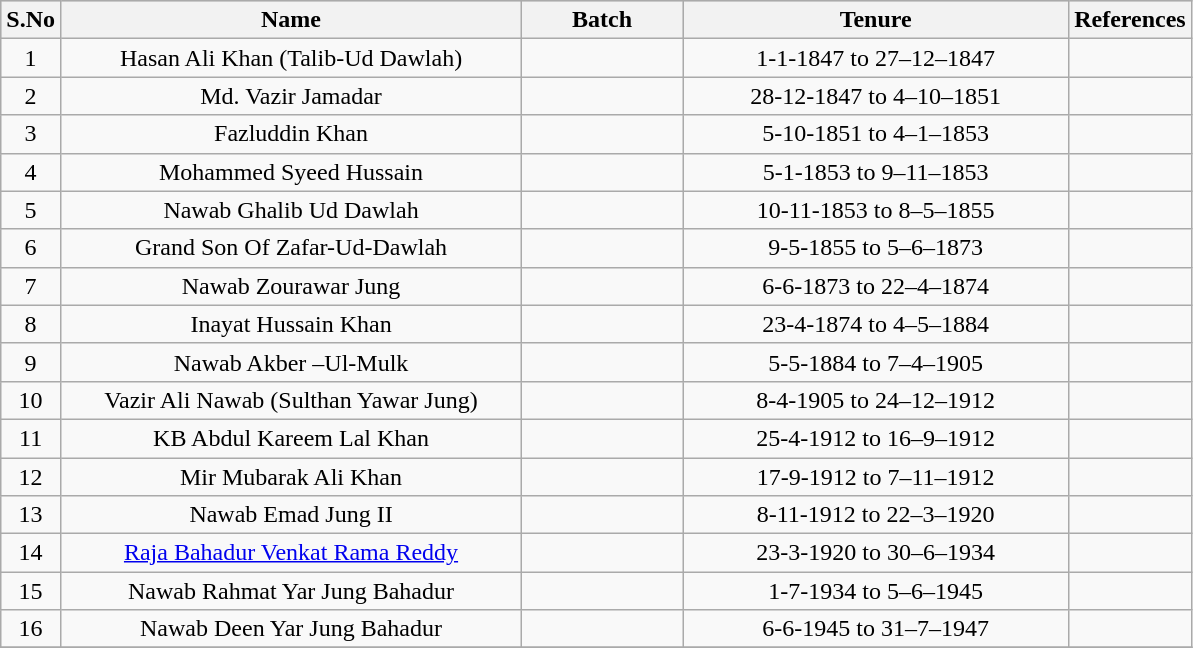<table class="wikitable sortable" style="text-align:center">
<tr style="background:#cccccc">
<th scope="col" style="width: 20px;">S.No</th>
<th scope="col" style="width: 300px;">Name</th>
<th scope="col" style="width: 100px;">Batch</th>
<th scope="col" style="width: 250px;">Tenure</th>
<th scope="col" style="width: 50px;">References</th>
</tr>
<tr>
<td>1</td>
<td>Hasan Ali Khan (Talib-Ud Dawlah)</td>
<td></td>
<td>1-1-1847 to 27–12–1847</td>
<td></td>
</tr>
<tr>
<td>2</td>
<td>Md. Vazir Jamadar</td>
<td></td>
<td>28-12-1847 to 4–10–1851</td>
<td></td>
</tr>
<tr>
<td>3</td>
<td>Fazluddin Khan</td>
<td></td>
<td>5-10-1851 to 4–1–1853</td>
<td></td>
</tr>
<tr>
<td>4</td>
<td>Mohammed Syeed Hussain</td>
<td></td>
<td>5-1-1853 to 9–11–1853</td>
<td></td>
</tr>
<tr>
<td>5</td>
<td>Nawab Ghalib Ud Dawlah</td>
<td></td>
<td>10-11-1853 to 8–5–1855</td>
<td></td>
</tr>
<tr>
<td>6</td>
<td>Grand Son Of Zafar-Ud-Dawlah</td>
<td></td>
<td>9-5-1855 to 5–6–1873</td>
<td></td>
</tr>
<tr>
<td>7</td>
<td>Nawab Zourawar Jung</td>
<td></td>
<td>6-6-1873 to 22–4–1874</td>
<td></td>
</tr>
<tr>
<td>8</td>
<td>Inayat Hussain Khan</td>
<td></td>
<td>23-4-1874 to 4–5–1884</td>
<td></td>
</tr>
<tr>
<td>9</td>
<td>Nawab Akber –Ul-Mulk</td>
<td></td>
<td>5-5-1884 to 7–4–1905</td>
<td></td>
</tr>
<tr>
<td>10</td>
<td>Vazir Ali Nawab (Sulthan Yawar Jung)</td>
<td></td>
<td>8-4-1905 to  24–12–1912</td>
<td></td>
</tr>
<tr>
<td>11</td>
<td>KB Abdul Kareem Lal Khan</td>
<td></td>
<td>25-4-1912 to 16–9–1912</td>
<td></td>
</tr>
<tr>
<td>12</td>
<td>Mir Mubarak Ali Khan</td>
<td></td>
<td>17-9-1912 to 7–11–1912</td>
<td></td>
</tr>
<tr>
<td>13</td>
<td>Nawab Emad Jung II</td>
<td></td>
<td>8-11-1912 to 22–3–1920</td>
<td></td>
</tr>
<tr>
<td>14</td>
<td><a href='#'>Raja Bahadur Venkat Rama Reddy</a></td>
<td></td>
<td>23-3-1920 to 30–6–1934</td>
<td></td>
</tr>
<tr>
<td>15</td>
<td>Nawab Rahmat Yar Jung Bahadur</td>
<td></td>
<td>1-7-1934 to 5–6–1945</td>
<td></td>
</tr>
<tr>
<td>16</td>
<td>Nawab Deen Yar Jung Bahadur</td>
<td></td>
<td>6-6-1945 to 31–7–1947</td>
<td></td>
</tr>
<tr>
</tr>
</table>
